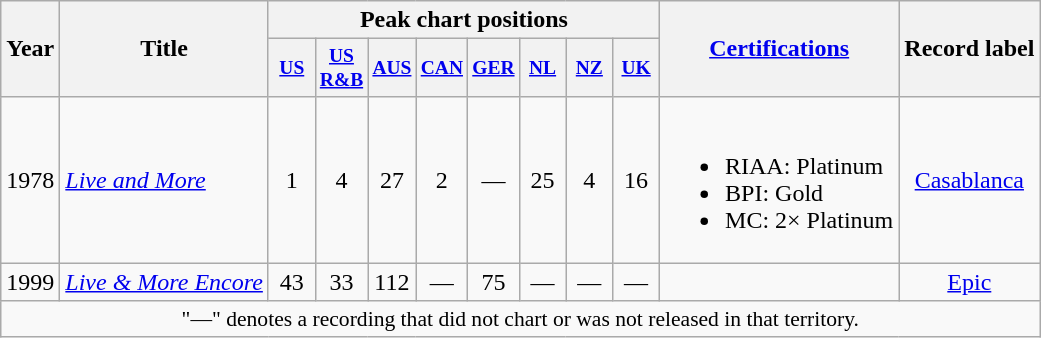<table class="wikitable" style=text-align:center;>
<tr>
<th rowspan="2">Year</th>
<th rowspan="2">Title</th>
<th colspan="8">Peak chart positions</th>
<th rowspan="2"><a href='#'>Certifications</a></th>
<th rowspan="2">Record label</th>
</tr>
<tr style="font-size: small;">
<th width="25"><a href='#'>US</a> <br></th>
<th width="25"><a href='#'>US R&B</a> <br></th>
<th width="25"><a href='#'>AUS</a><br></th>
<th width="25"><a href='#'>CAN</a><br></th>
<th width="25"><a href='#'>GER</a><br></th>
<th width="25"><a href='#'>NL</a><br></th>
<th width="25"><a href='#'>NZ</a> <br></th>
<th width="25"><a href='#'>UK</a><br></th>
</tr>
<tr>
<td rowspan="1">1978</td>
<td align=left><em><a href='#'>Live and More</a></em></td>
<td>1</td>
<td>4</td>
<td>27</td>
<td>2</td>
<td>—</td>
<td>25</td>
<td>4</td>
<td>16</td>
<td align=left><br><ul><li>RIAA: Platinum</li><li>BPI: Gold</li><li>MC: 2× Platinum</li></ul></td>
<td rowspan="1"><a href='#'>Casablanca</a></td>
</tr>
<tr>
<td rowspan="1">1999</td>
<td align=left><em><a href='#'>Live & More Encore</a></em></td>
<td>43</td>
<td>33</td>
<td>112</td>
<td>—</td>
<td>75</td>
<td>—</td>
<td>—</td>
<td>—</td>
<td align=left></td>
<td rowspan="1"><a href='#'>Epic</a></td>
</tr>
<tr>
<td colspan="15" style="font-size:90%">"—" denotes a recording that did not chart or was not released in that territory.</td>
</tr>
</table>
